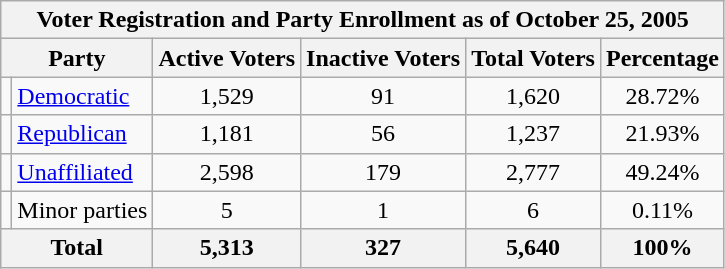<table class=wikitable>
<tr>
<th colspan = 6>Voter Registration and Party Enrollment as of October 25, 2005</th>
</tr>
<tr>
<th colspan = 2>Party</th>
<th>Active Voters</th>
<th>Inactive Voters</th>
<th>Total Voters</th>
<th>Percentage</th>
</tr>
<tr>
<td></td>
<td><a href='#'>Democratic</a></td>
<td style="text-align:center;">1,529</td>
<td style="text-align:center;">91</td>
<td style="text-align:center;">1,620</td>
<td style="text-align:center;">28.72%</td>
</tr>
<tr>
<td></td>
<td><a href='#'>Republican</a></td>
<td style="text-align:center;">1,181</td>
<td style="text-align:center;">56</td>
<td style="text-align:center;">1,237</td>
<td style="text-align:center;">21.93%</td>
</tr>
<tr>
<td></td>
<td><a href='#'>Unaffiliated</a></td>
<td style="text-align:center;">2,598</td>
<td style="text-align:center;">179</td>
<td style="text-align:center;">2,777</td>
<td style="text-align:center;">49.24%</td>
</tr>
<tr>
<td></td>
<td>Minor parties</td>
<td style="text-align:center;">5</td>
<td style="text-align:center;">1</td>
<td style="text-align:center;">6</td>
<td style="text-align:center;">0.11%</td>
</tr>
<tr>
<th colspan = 2>Total</th>
<th style="text-align:center;">5,313</th>
<th style="text-align:center;">327</th>
<th style="text-align:center;">5,640</th>
<th style="text-align:center;">100%</th>
</tr>
</table>
